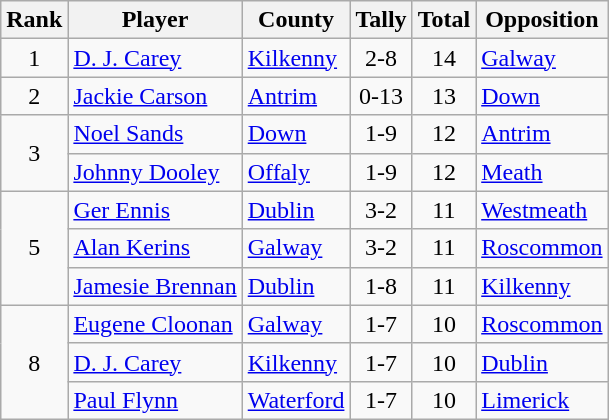<table class="wikitable">
<tr>
<th>Rank</th>
<th>Player</th>
<th>County</th>
<th>Tally</th>
<th>Total</th>
<th>Opposition</th>
</tr>
<tr>
<td rowspan=1 align=center>1</td>
<td><a href='#'>D. J. Carey</a></td>
<td><a href='#'>Kilkenny</a></td>
<td align=center>2-8</td>
<td align=center>14</td>
<td><a href='#'>Galway</a></td>
</tr>
<tr>
<td rowspan=1 align=center>2</td>
<td><a href='#'>Jackie Carson</a></td>
<td><a href='#'>Antrim</a></td>
<td align=center>0-13</td>
<td align=center>13</td>
<td><a href='#'>Down</a></td>
</tr>
<tr>
<td rowspan=2 align=center>3</td>
<td><a href='#'>Noel Sands</a></td>
<td><a href='#'>Down</a></td>
<td align=center>1-9</td>
<td align=center>12</td>
<td><a href='#'>Antrim</a></td>
</tr>
<tr>
<td><a href='#'>Johnny Dooley</a></td>
<td><a href='#'>Offaly</a></td>
<td align=center>1-9</td>
<td align=center>12</td>
<td><a href='#'>Meath</a></td>
</tr>
<tr>
<td rowspan=3 align=center>5</td>
<td><a href='#'>Ger Ennis</a></td>
<td><a href='#'>Dublin</a></td>
<td align=center>3-2</td>
<td align=center>11</td>
<td><a href='#'>Westmeath</a></td>
</tr>
<tr>
<td><a href='#'>Alan Kerins</a></td>
<td><a href='#'>Galway</a></td>
<td align=center>3-2</td>
<td align=center>11</td>
<td><a href='#'>Roscommon</a></td>
</tr>
<tr>
<td><a href='#'>Jamesie Brennan</a></td>
<td><a href='#'>Dublin</a></td>
<td align=center>1-8</td>
<td align=center>11</td>
<td><a href='#'>Kilkenny</a></td>
</tr>
<tr>
<td rowspan=3 align=center>8</td>
<td><a href='#'>Eugene Cloonan</a></td>
<td><a href='#'>Galway</a></td>
<td align=center>1-7</td>
<td align=center>10</td>
<td><a href='#'>Roscommon</a></td>
</tr>
<tr>
<td><a href='#'>D. J. Carey</a></td>
<td><a href='#'>Kilkenny</a></td>
<td align=center>1-7</td>
<td align=center>10</td>
<td><a href='#'>Dublin</a></td>
</tr>
<tr>
<td><a href='#'>Paul Flynn</a></td>
<td><a href='#'>Waterford</a></td>
<td align=center>1-7</td>
<td align=center>10</td>
<td><a href='#'>Limerick</a></td>
</tr>
</table>
